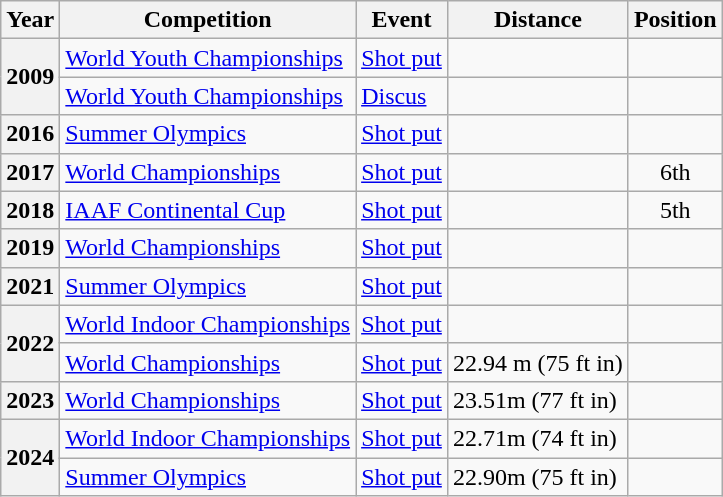<table class="wikitable sortable">
<tr>
<th scope="col">Year</th>
<th scope="col">Competition</th>
<th scope="col">Event</th>
<th scope="col">Distance</th>
<th scope="col">Position</th>
</tr>
<tr>
<th scope="rowgroup" rowspan="2">2009</th>
<td><a href='#'>World Youth Championships</a></td>
<td><a href='#'>Shot put</a></td>
<td></td>
<td style="text-align:center"></td>
</tr>
<tr>
<td><a href='#'>World Youth Championships</a></td>
<td><a href='#'>Discus</a></td>
<td></td>
<td style="text-align:center"></td>
</tr>
<tr>
<th scope="row">2016</th>
<td><a href='#'>Summer Olympics</a></td>
<td><a href='#'>Shot put</a></td>
<td></td>
<td style="text-align:center"></td>
</tr>
<tr>
<th scope="row">2017</th>
<td><a href='#'>World Championships</a></td>
<td><a href='#'>Shot put</a></td>
<td></td>
<td style="text-align:center">6th</td>
</tr>
<tr>
<th scope="row">2018</th>
<td><a href='#'>IAAF Continental Cup</a></td>
<td><a href='#'>Shot put</a></td>
<td></td>
<td style="text-align:center">5th</td>
</tr>
<tr>
<th scope="row">2019</th>
<td><a href='#'>World Championships</a></td>
<td><a href='#'>Shot put</a></td>
<td></td>
<td style="text-align:center"></td>
</tr>
<tr>
<th scope="row">2021</th>
<td><a href='#'>Summer Olympics</a></td>
<td><a href='#'>Shot put</a></td>
<td></td>
<td style="text-align:center"></td>
</tr>
<tr>
<th scope="rowgroup" rowspan="2">2022</th>
<td><a href='#'>World Indoor Championships</a></td>
<td><a href='#'>Shot put</a></td>
<td></td>
<td style="text-align:center"></td>
</tr>
<tr>
<td><a href='#'>World Championships</a></td>
<td><a href='#'>Shot put</a></td>
<td>22.94 m (75 ft  in)</td>
<td style="text-align:center"></td>
</tr>
<tr>
<th scope="row">2023</th>
<td><a href='#'>World Championships</a></td>
<td><a href='#'>Shot put</a></td>
<td>23.51m (77 ft  in)</td>
<td style="text-align:center"></td>
</tr>
<tr>
<th scope="rowgroup" rowspan="2">2024</th>
<td><a href='#'>World Indoor Championships</a></td>
<td><a href='#'>Shot put</a></td>
<td>22.71m (74 ft in)</td>
<td style="text-align:center"></td>
</tr>
<tr>
<td><a href='#'>Summer Olympics</a></td>
<td><a href='#'>Shot put</a></td>
<td>22.90m (75 ft in)</td>
<td style="text-align:center"></td>
</tr>
</table>
